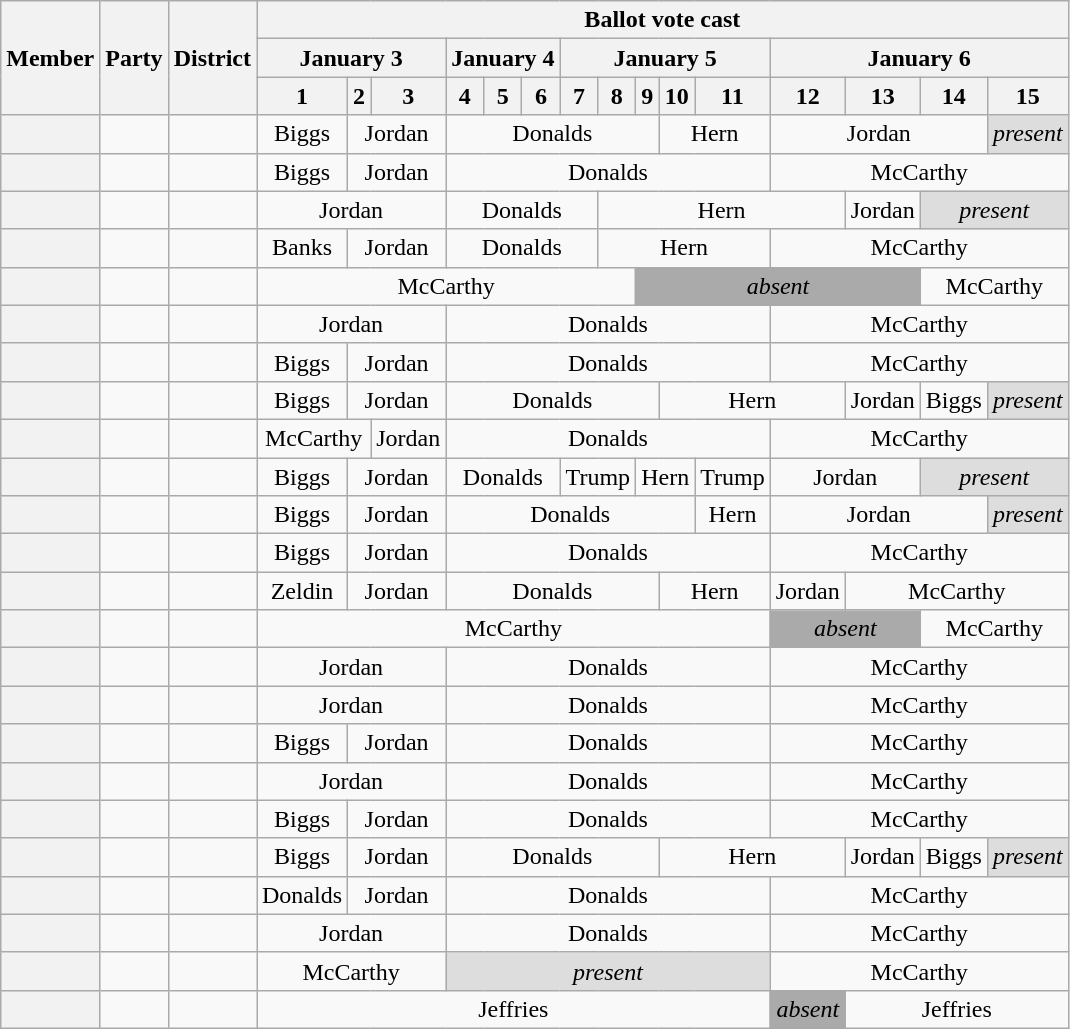<table class="wikitable sortable plainrowheaders" style="text-align:center">
<tr>
<th scope="col" rowspan="3">Member</th>
<th scope="col" rowspan="3">Party</th>
<th scope="col" rowspan="3">District</th>
<th colspan="15" scope="col">Ballot vote cast</th>
</tr>
<tr>
<th scope="col" colspan="3">January 3</th>
<th scope="col" colspan="3">January 4</th>
<th scope="col" colspan="5">January 5</th>
<th colspan="4" scope="col">January 6</th>
</tr>
<tr>
<th scope="col">1</th>
<th scope="col">2</th>
<th scope="col">3</th>
<th scope="col">4</th>
<th scope="col">5</th>
<th scope="col">6</th>
<th scope="col">7</th>
<th scope="col">8</th>
<th scope="col">9</th>
<th scope="col">10</th>
<th scope="col">11</th>
<th scope="col">12</th>
<th scope="col">13</th>
<th scope="col">14</th>
<th scope="col">15</th>
</tr>
<tr>
<th scope="row"></th>
<td></td>
<td></td>
<td>Biggs</td>
<td colspan="2">Jordan</td>
<td colspan="6">Donalds</td>
<td colspan="2">Hern</td>
<td colspan="3">Jordan</td>
<td colspan="1" style="background:#DDD" data-sort-value="absent"><em>present</em></td>
</tr>
<tr>
<th scope="row"></th>
<td></td>
<td></td>
<td>Biggs</td>
<td colspan="2">Jordan</td>
<td colspan="8">Donalds</td>
<td colspan="4" >McCarthy</td>
</tr>
<tr>
<th scope="row"></th>
<td></td>
<td></td>
<td colspan="3">Jordan</td>
<td colspan="4">Donalds</td>
<td colspan="5">Hern</td>
<td colspan="1">Jordan</td>
<td colspan="2" style="background:#DDD" data-sort-value="absent"><em>present</em></td>
</tr>
<tr>
<th scope="row"></th>
<td></td>
<td></td>
<td>Banks</td>
<td colspan="2">Jordan</td>
<td colspan="4">Donalds</td>
<td colspan="4">Hern</td>
<td colspan="4" >McCarthy</td>
</tr>
<tr>
<th scope="row"></th>
<td></td>
<td></td>
<td colspan="8" >McCarthy</td>
<td colspan="5" style="background:#AAA"><em>absent</em></td>
<td colspan="2" >McCarthy</td>
</tr>
<tr>
<th scope="row"></th>
<td></td>
<td></td>
<td colspan="3">Jordan</td>
<td colspan="8">Donalds</td>
<td colspan="4" >McCarthy</td>
</tr>
<tr>
<th scope="row"></th>
<td></td>
<td></td>
<td>Biggs</td>
<td colspan="2">Jordan</td>
<td colspan="8">Donalds</td>
<td colspan="4" >McCarthy</td>
</tr>
<tr>
<th scope="row"></th>
<td></td>
<td></td>
<td>Biggs</td>
<td colspan="2">Jordan</td>
<td colspan="6">Donalds</td>
<td colspan="3">Hern</td>
<td colspan="1">Jordan</td>
<td colspan="1">Biggs</td>
<td colspan="1" style="background:#DDD" data-sort-value="absent"><em>present</em></td>
</tr>
<tr>
<th scope="row"></th>
<td></td>
<td></td>
<td colspan="2" >McCarthy</td>
<td>Jordan</td>
<td colspan="8">Donalds</td>
<td colspan="4" >McCarthy</td>
</tr>
<tr>
<th scope="row"></th>
<td></td>
<td></td>
<td>Biggs</td>
<td colspan="2">Jordan</td>
<td colspan="3">Donalds</td>
<td colspan="2">Trump</td>
<td colspan="2">Hern</td>
<td colspan="1">Trump</td>
<td colspan="2">Jordan</td>
<td colspan="2" style="background:#DDD" data-sort-value="absent"><em>present</em></td>
</tr>
<tr>
<th scope="row"></th>
<td></td>
<td></td>
<td>Biggs</td>
<td colspan="2">Jordan</td>
<td colspan="7">Donalds</td>
<td colspan="1">Hern</td>
<td colspan="3">Jordan</td>
<td colspan="1" style="background:#DDD" data-sort-value="absent"><em>present</em></td>
</tr>
<tr>
<th scope="row"></th>
<td></td>
<td></td>
<td>Biggs</td>
<td colspan="2">Jordan</td>
<td colspan="8">Donalds</td>
<td colspan="4" >McCarthy</td>
</tr>
<tr>
<th scope="row"></th>
<td></td>
<td></td>
<td>Zeldin</td>
<td colspan="2">Jordan</td>
<td colspan="6">Donalds</td>
<td colspan="2">Hern</td>
<td colspan="1">Jordan</td>
<td colspan="3" >McCarthy</td>
</tr>
<tr>
<th scope="row"></th>
<td></td>
<td></td>
<td colspan="11" >McCarthy</td>
<td colspan="2" style="background:#AAA"><em>absent</em></td>
<td colspan="2" >McCarthy</td>
</tr>
<tr>
<th scope="row"></th>
<td></td>
<td></td>
<td colspan="3">Jordan</td>
<td colspan="8">Donalds</td>
<td colspan="4" >McCarthy</td>
</tr>
<tr>
<th scope="row"></th>
<td></td>
<td></td>
<td colspan="3">Jordan</td>
<td colspan="8">Donalds</td>
<td colspan="4" >McCarthy</td>
</tr>
<tr>
<th scope="row"></th>
<td></td>
<td></td>
<td>Biggs</td>
<td colspan="2">Jordan</td>
<td colspan="8">Donalds</td>
<td colspan="4" >McCarthy</td>
</tr>
<tr>
<th scope="row"></th>
<td></td>
<td></td>
<td colspan="3">Jordan</td>
<td colspan="8">Donalds</td>
<td colspan="4" >McCarthy</td>
</tr>
<tr>
<th scope="row"></th>
<td></td>
<td></td>
<td>Biggs</td>
<td colspan="2">Jordan</td>
<td colspan="8">Donalds</td>
<td colspan="4" >McCarthy</td>
</tr>
<tr>
<th scope="row"></th>
<td></td>
<td></td>
<td>Biggs</td>
<td colspan="2">Jordan</td>
<td colspan="6">Donalds</td>
<td colspan="3">Hern</td>
<td colspan="1">Jordan</td>
<td colspan="1">Biggs</td>
<td colspan="1" style="background:#DDD" data-sort-value="absent"><em>present</em></td>
</tr>
<tr>
<th scope="row"></th>
<td></td>
<td></td>
<td>Donalds</td>
<td colspan="2">Jordan</td>
<td colspan="8">Donalds</td>
<td colspan="4" >McCarthy</td>
</tr>
<tr>
<th scope="row"></th>
<td></td>
<td></td>
<td colspan="3">Jordan</td>
<td colspan="8">Donalds</td>
<td colspan="4" >McCarthy</td>
</tr>
<tr>
<th scope="row"></th>
<td></td>
<td></td>
<td colspan="3" >McCarthy</td>
<td colspan="8" style="background:#DDD" data-sort-value="absent"><em>present</em></td>
<td colspan="4" >McCarthy</td>
</tr>
<tr>
<th scope="row"></th>
<td></td>
<td></td>
<td colspan="11" >Jeffries</td>
<td style="background:#AAA"><em>absent</em></td>
<td colspan="3" >Jeffries</td>
</tr>
</table>
